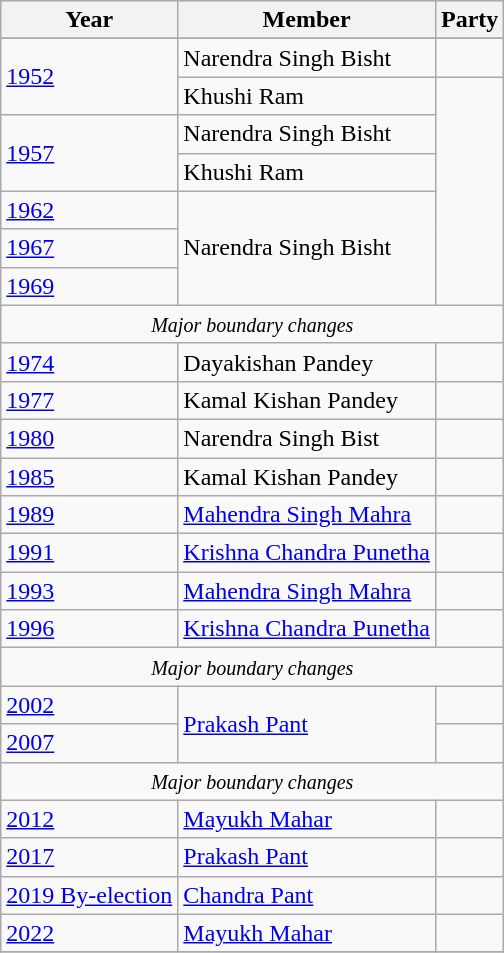<table class="wikitable sortable">
<tr>
<th>Year</th>
<th>Member</th>
<th colspan="2">Party</th>
</tr>
<tr>
</tr>
<tr>
<td rowspan="2"><a href='#'>1952</a></td>
<td>Narendra Singh Bisht</td>
<td></td>
</tr>
<tr>
<td>Khushi Ram</td>
</tr>
<tr>
<td rowspan="2"><a href='#'>1957</a></td>
<td>Narendra Singh Bisht</td>
</tr>
<tr>
<td>Khushi Ram</td>
</tr>
<tr>
<td><a href='#'>1962</a></td>
<td rowspan=3>Narendra Singh Bisht</td>
</tr>
<tr>
<td><a href='#'>1967</a></td>
</tr>
<tr>
<td><a href='#'>1969</a></td>
</tr>
<tr>
<td colspan=7 align=center><small><em>Major boundary changes</em></small></td>
</tr>
<tr>
<td><a href='#'>1974</a></td>
<td>Dayakishan Pandey</td>
<td></td>
</tr>
<tr>
<td><a href='#'>1977</a></td>
<td>Kamal Kishan Pandey</td>
<td></td>
</tr>
<tr>
<td><a href='#'>1980</a></td>
<td>Narendra Singh Bist</td>
<td></td>
</tr>
<tr>
<td><a href='#'>1985</a></td>
<td>Kamal Kishan Pandey</td>
<td></td>
</tr>
<tr>
<td><a href='#'>1989</a></td>
<td><a href='#'>Mahendra Singh Mahra</a></td>
<td></td>
</tr>
<tr>
<td><a href='#'>1991</a></td>
<td><a href='#'>Krishna Chandra Punetha</a></td>
<td></td>
</tr>
<tr>
<td><a href='#'>1993</a></td>
<td><a href='#'>Mahendra Singh Mahra</a></td>
<td></td>
</tr>
<tr>
<td><a href='#'>1996</a></td>
<td><a href='#'>Krishna Chandra Punetha</a></td>
<td></td>
</tr>
<tr>
<td colspan=7 align=center><small><em>Major boundary changes</em></small></td>
</tr>
<tr>
<td><a href='#'>2002</a></td>
<td rowspan=2><a href='#'>Prakash Pant</a></td>
<td></td>
</tr>
<tr>
<td><a href='#'>2007</a></td>
</tr>
<tr>
<td colspan=7 align=center><small><em>Major boundary changes</em></small></td>
</tr>
<tr>
<td><a href='#'>2012</a></td>
<td><a href='#'>Mayukh Mahar</a></td>
<td></td>
</tr>
<tr>
<td><a href='#'>2017</a></td>
<td><a href='#'>Prakash Pant</a></td>
<td></td>
</tr>
<tr>
<td><a href='#'>2019 By-election</a></td>
<td><a href='#'>Chandra Pant</a></td>
</tr>
<tr>
<td><a href='#'>2022</a></td>
<td><a href='#'>Mayukh Mahar</a></td>
<td></td>
</tr>
<tr>
</tr>
</table>
